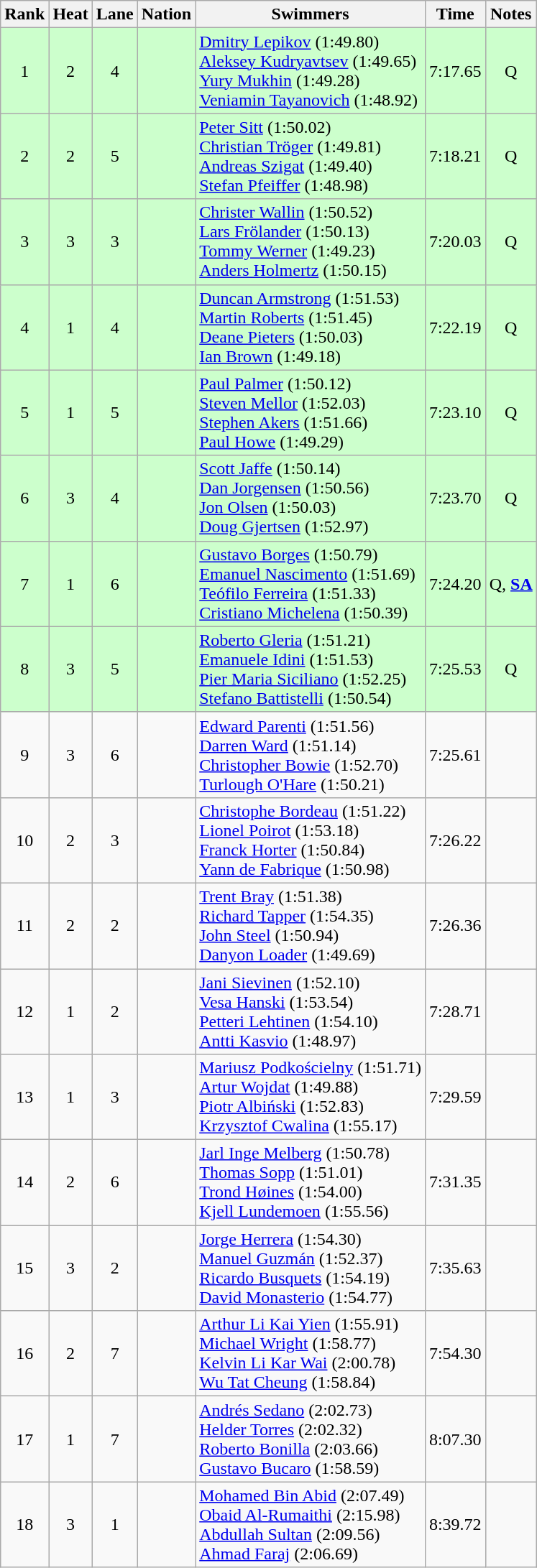<table class="wikitable sortable" style="text-align:center">
<tr>
<th>Rank</th>
<th>Heat</th>
<th>Lane</th>
<th>Nation</th>
<th>Swimmers</th>
<th>Time</th>
<th>Notes</th>
</tr>
<tr bgcolor=#cfc>
<td>1</td>
<td>2</td>
<td>4</td>
<td align=left></td>
<td align=left><a href='#'>Dmitry Lepikov</a> (1:49.80)<br><a href='#'>Aleksey Kudryavtsev</a> (1:49.65)<br><a href='#'>Yury Mukhin</a> (1:49.28)<br><a href='#'>Veniamin Tayanovich</a> (1:48.92)</td>
<td>7:17.65</td>
<td>Q</td>
</tr>
<tr bgcolor=#cfc>
<td>2</td>
<td>2</td>
<td>5</td>
<td align=left></td>
<td align=left><a href='#'>Peter Sitt</a> (1:50.02)<br><a href='#'>Christian Tröger</a> (1:49.81)<br><a href='#'>Andreas Szigat</a> (1:49.40)<br><a href='#'>Stefan Pfeiffer</a> (1:48.98)</td>
<td>7:18.21</td>
<td>Q</td>
</tr>
<tr bgcolor=#cfc>
<td>3</td>
<td>3</td>
<td>3</td>
<td align=left></td>
<td align=left><a href='#'>Christer Wallin</a> (1:50.52)<br><a href='#'>Lars Frölander</a> (1:50.13)<br><a href='#'>Tommy Werner</a> (1:49.23)<br><a href='#'>Anders Holmertz</a> (1:50.15)</td>
<td>7:20.03</td>
<td>Q</td>
</tr>
<tr bgcolor=#cfc>
<td>4</td>
<td>1</td>
<td>4</td>
<td align=left></td>
<td align=left><a href='#'>Duncan Armstrong</a> (1:51.53)<br><a href='#'>Martin Roberts</a> (1:51.45)<br><a href='#'>Deane Pieters</a> (1:50.03)<br><a href='#'>Ian Brown</a> (1:49.18)</td>
<td>7:22.19</td>
<td>Q</td>
</tr>
<tr bgcolor=#cfc>
<td>5</td>
<td>1</td>
<td>5</td>
<td align=left></td>
<td align=left><a href='#'>Paul Palmer</a> (1:50.12)<br><a href='#'>Steven Mellor</a> (1:52.03)<br><a href='#'>Stephen Akers</a> (1:51.66)<br><a href='#'>Paul Howe</a> (1:49.29)</td>
<td>7:23.10</td>
<td>Q</td>
</tr>
<tr bgcolor=#cfc>
<td>6</td>
<td>3</td>
<td>4</td>
<td align=left></td>
<td align=left><a href='#'>Scott Jaffe</a> (1:50.14)<br><a href='#'>Dan Jorgensen</a> (1:50.56)<br><a href='#'>Jon Olsen</a> (1:50.03)<br><a href='#'>Doug Gjertsen</a> (1:52.97)</td>
<td>7:23.70</td>
<td>Q</td>
</tr>
<tr bgcolor=#cfc>
<td>7</td>
<td>1</td>
<td>6</td>
<td align=left></td>
<td align=left><a href='#'>Gustavo Borges</a> (1:50.79)<br><a href='#'>Emanuel Nascimento</a> (1:51.69)<br><a href='#'>Teófilo Ferreira</a> (1:51.33)<br><a href='#'>Cristiano Michelena</a> (1:50.39)</td>
<td>7:24.20</td>
<td>Q, <strong><a href='#'>SA</a></strong></td>
</tr>
<tr bgcolor=#cfc>
<td>8</td>
<td>3</td>
<td>5</td>
<td align=left></td>
<td align=left><a href='#'>Roberto Gleria</a> (1:51.21)<br><a href='#'>Emanuele Idini</a> (1:51.53)<br><a href='#'>Pier Maria Siciliano</a> (1:52.25)<br><a href='#'>Stefano Battistelli</a> (1:50.54)</td>
<td>7:25.53</td>
<td>Q</td>
</tr>
<tr>
<td>9</td>
<td>3</td>
<td>6</td>
<td align=left></td>
<td align=left><a href='#'>Edward Parenti</a> (1:51.56)<br><a href='#'>Darren Ward</a> (1:51.14)<br><a href='#'>Christopher Bowie</a> (1:52.70)<br><a href='#'>Turlough O'Hare</a> (1:50.21)</td>
<td>7:25.61</td>
<td></td>
</tr>
<tr>
<td>10</td>
<td>2</td>
<td>3</td>
<td align=left></td>
<td align=left><a href='#'>Christophe Bordeau</a> (1:51.22)<br><a href='#'>Lionel Poirot</a> (1:53.18)<br><a href='#'>Franck Horter</a> (1:50.84)<br><a href='#'>Yann de Fabrique</a> (1:50.98)</td>
<td>7:26.22</td>
<td></td>
</tr>
<tr>
<td>11</td>
<td>2</td>
<td>2</td>
<td align=left></td>
<td align=left><a href='#'>Trent Bray</a> (1:51.38)<br><a href='#'>Richard Tapper</a> (1:54.35)<br><a href='#'>John Steel</a> (1:50.94)<br><a href='#'>Danyon Loader</a> (1:49.69)</td>
<td>7:26.36</td>
<td></td>
</tr>
<tr>
<td>12</td>
<td>1</td>
<td>2</td>
<td align=left></td>
<td align=left><a href='#'>Jani Sievinen</a> (1:52.10)<br><a href='#'>Vesa Hanski</a> (1:53.54)<br><a href='#'>Petteri Lehtinen</a> (1:54.10)<br><a href='#'>Antti Kasvio</a> (1:48.97)</td>
<td>7:28.71</td>
<td></td>
</tr>
<tr>
<td>13</td>
<td>1</td>
<td>3</td>
<td align=left></td>
<td align=left><a href='#'>Mariusz Podkościelny</a> (1:51.71)<br><a href='#'>Artur Wojdat</a> (1:49.88)<br><a href='#'>Piotr Albiński</a> (1:52.83)<br><a href='#'>Krzysztof Cwalina</a> (1:55.17)</td>
<td>7:29.59</td>
<td></td>
</tr>
<tr>
<td>14</td>
<td>2</td>
<td>6</td>
<td align=left></td>
<td align=left><a href='#'>Jarl Inge Melberg</a> (1:50.78)<br><a href='#'>Thomas Sopp</a> (1:51.01)<br><a href='#'>Trond Høines</a> (1:54.00)<br><a href='#'>Kjell Lundemoen</a> (1:55.56)</td>
<td>7:31.35</td>
<td></td>
</tr>
<tr>
<td>15</td>
<td>3</td>
<td>2</td>
<td align=left></td>
<td align=left><a href='#'>Jorge Herrera</a> (1:54.30)<br><a href='#'>Manuel Guzmán</a> (1:52.37)<br><a href='#'>Ricardo Busquets</a> (1:54.19)<br><a href='#'>David Monasterio</a> (1:54.77)</td>
<td>7:35.63</td>
<td></td>
</tr>
<tr>
<td>16</td>
<td>2</td>
<td>7</td>
<td align=left></td>
<td align=left><a href='#'>Arthur Li Kai Yien</a> (1:55.91)<br><a href='#'>Michael Wright</a> (1:58.77)<br><a href='#'>Kelvin Li Kar Wai</a> (2:00.78)<br><a href='#'>Wu Tat Cheung</a> (1:58.84)</td>
<td>7:54.30</td>
<td></td>
</tr>
<tr>
<td>17</td>
<td>1</td>
<td>7</td>
<td align=left></td>
<td align=left><a href='#'>Andrés Sedano</a> (2:02.73)<br><a href='#'>Helder Torres</a> (2:02.32)<br><a href='#'>Roberto Bonilla</a> (2:03.66)<br><a href='#'>Gustavo Bucaro</a> (1:58.59)</td>
<td>8:07.30</td>
<td></td>
</tr>
<tr>
<td>18</td>
<td>3</td>
<td>1</td>
<td align=left></td>
<td align=left><a href='#'>Mohamed Bin Abid</a> (2:07.49)<br><a href='#'>Obaid Al-Rumaithi</a> (2:15.98)<br><a href='#'>Abdullah Sultan</a> (2:09.56)<br><a href='#'>Ahmad Faraj</a> (2:06.69)</td>
<td>8:39.72</td>
<td></td>
</tr>
</table>
